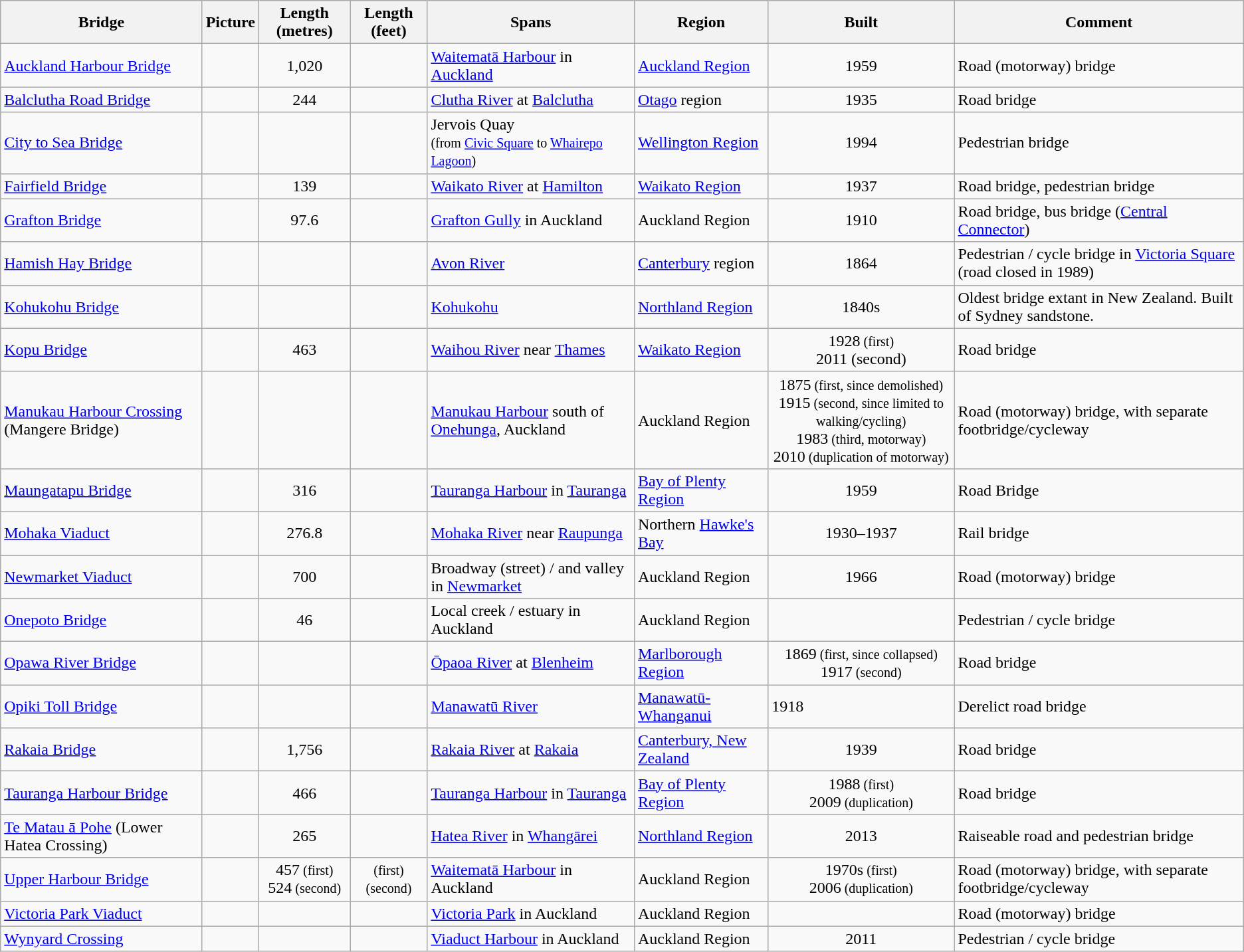<table class="wikitable sortable">
<tr>
<th>Bridge<br></th>
<th>Picture<br></th>
<th>Length (metres)<br></th>
<th>Length (feet)<br></th>
<th>Spans<br></th>
<th>Region<br></th>
<th>Built<br></th>
<th>Comment<br></th>
</tr>
<tr>
<td><a href='#'>Auckland Harbour Bridge</a></td>
<td></td>
<td align="center">1,020</td>
<td align="center"></td>
<td><a href='#'>Waitematā Harbour</a> in <a href='#'>Auckland</a></td>
<td><a href='#'>Auckland Region</a></td>
<td align="center">1959</td>
<td>Road (motorway) bridge</td>
</tr>
<tr>
<td><a href='#'>Balclutha Road Bridge</a></td>
<td></td>
<td align="center">244</td>
<td align="center"></td>
<td><a href='#'>Clutha River</a> at <a href='#'>Balclutha</a></td>
<td><a href='#'>Otago</a> region</td>
<td align="center">1935</td>
<td>Road bridge</td>
</tr>
<tr>
<td><a href='#'>City to Sea Bridge</a></td>
<td></td>
<td align="center"></td>
<td align="center"></td>
<td>Jervois Quay<br><small>(from <a href='#'>Civic Square</a> to <a href='#'>Whairepo Lagoon</a>)</small></td>
<td><a href='#'>Wellington Region</a></td>
<td align="center">1994</td>
<td>Pedestrian bridge</td>
</tr>
<tr>
<td><a href='#'>Fairfield Bridge</a></td>
<td></td>
<td align="center">139</td>
<td align="center"></td>
<td><a href='#'>Waikato River</a> at <a href='#'>Hamilton</a></td>
<td><a href='#'>Waikato Region</a></td>
<td align="center">1937</td>
<td>Road bridge, pedestrian bridge</td>
</tr>
<tr>
<td><a href='#'>Grafton Bridge</a></td>
<td></td>
<td align="center">97.6</td>
<td align="center"></td>
<td><a href='#'>Grafton Gully</a> in Auckland</td>
<td>Auckland Region</td>
<td align="center">1910</td>
<td>Road bridge, bus bridge (<a href='#'>Central Connector</a>)</td>
</tr>
<tr>
<td><a href='#'>Hamish Hay Bridge</a></td>
<td></td>
<td align="center"></td>
<td align="center"></td>
<td><a href='#'>Avon River</a></td>
<td><a href='#'>Canterbury</a> region</td>
<td align="center">1864</td>
<td>Pedestrian / cycle bridge in <a href='#'>Victoria Square</a> (road closed in 1989)</td>
</tr>
<tr>
<td><a href='#'>Kohukohu Bridge</a></td>
<td></td>
<td align="center"></td>
<td align="center"></td>
<td><a href='#'>Kohukohu</a></td>
<td><a href='#'>Northland Region</a></td>
<td align="center">1840s</td>
<td>Oldest bridge extant in New Zealand. Built of  Sydney sandstone.</td>
</tr>
<tr>
<td><a href='#'>Kopu Bridge</a></td>
<td></td>
<td align="center">463</td>
<td align="center"></td>
<td><a href='#'>Waihou River</a> near <a href='#'>Thames</a></td>
<td><a href='#'>Waikato Region</a></td>
<td align="center">1928<small> (first)</small><br>2011 (second)</td>
<td>Road bridge</td>
</tr>
<tr>
<td><a href='#'>Manukau Harbour Crossing</a> (Mangere Bridge)</td>
<td></td>
<td align="center"></td>
<td align="center"></td>
<td><a href='#'>Manukau Harbour</a> south of <a href='#'>Onehunga</a>, Auckland</td>
<td>Auckland Region</td>
<td align="center">1875<small> (first, since demolished)</small><br>1915<small> (second, since limited to walking/cycling)</small><br>1983<small> (third, motorway)</small><br>2010<small> (duplication of motorway)</small></td>
<td>Road (motorway) bridge, with separate footbridge/cycleway</td>
</tr>
<tr>
<td><a href='#'>Maungatapu Bridge</a></td>
<td></td>
<td align="center">316</td>
<td align="center"></td>
<td><a href='#'>Tauranga Harbour</a> in <a href='#'>Tauranga</a></td>
<td><a href='#'>Bay of Plenty Region</a></td>
<td align="center">1959</td>
<td>Road Bridge</td>
</tr>
<tr>
<td><a href='#'>Mohaka Viaduct</a></td>
<td></td>
<td align="center">276.8</td>
<td align="center"></td>
<td><a href='#'>Mohaka River</a> near <a href='#'>Raupunga</a></td>
<td>Northern <a href='#'>Hawke's Bay</a></td>
<td align="center">1930–1937</td>
<td>Rail bridge</td>
</tr>
<tr>
<td><a href='#'>Newmarket Viaduct</a></td>
<td></td>
<td align="center">700</td>
<td align="center"></td>
<td>Broadway (street) / and valley in <a href='#'>Newmarket</a></td>
<td>Auckland Region</td>
<td align="center">1966</td>
<td>Road (motorway) bridge</td>
</tr>
<tr>
<td><a href='#'>Onepoto Bridge</a></td>
<td></td>
<td align="center">46</td>
<td align="center"></td>
<td>Local creek / estuary in Auckland</td>
<td>Auckland Region</td>
<td align="center"></td>
<td>Pedestrian / cycle bridge</td>
</tr>
<tr>
<td><a href='#'>Opawa River Bridge</a></td>
<td></td>
<td align="center"></td>
<td align="center"></td>
<td><a href='#'>Ōpaoa River</a> at <a href='#'>Blenheim</a></td>
<td><a href='#'>Marlborough Region</a></td>
<td align="center">1869<small> (first, since collapsed)</small><br>1917<small> (second)</small></td>
<td>Road bridge</td>
</tr>
<tr>
<td><a href='#'>Opiki Toll Bridge</a></td>
<td></td>
<td></td>
<td></td>
<td><a href='#'>Manawatū River</a></td>
<td><a href='#'>Manawatū-Whanganui</a></td>
<td>1918</td>
<td>Derelict road bridge</td>
</tr>
<tr>
<td><a href='#'>Rakaia Bridge</a></td>
<td></td>
<td align="center">1,756</td>
<td align="center"></td>
<td><a href='#'>Rakaia River</a> at <a href='#'>Rakaia</a></td>
<td><a href='#'>Canterbury, New Zealand</a></td>
<td align="center">1939</td>
<td>Road bridge</td>
</tr>
<tr>
<td><a href='#'>Tauranga Harbour Bridge</a></td>
<td></td>
<td align="center">466</td>
<td align="center"></td>
<td><a href='#'>Tauranga Harbour</a> in <a href='#'>Tauranga</a></td>
<td><a href='#'>Bay of Plenty Region</a></td>
<td align="center">1988<small> (first)</small><br>2009<small> (duplication)</small></td>
<td>Road bridge</td>
</tr>
<tr>
<td><a href='#'>Te Matau ā Pohe</a> (Lower Hatea Crossing)</td>
<td></td>
<td align="center">265</td>
<td align="center"></td>
<td><a href='#'>Hatea River</a> in <a href='#'>Whangārei</a></td>
<td><a href='#'>Northland Region</a></td>
<td align="center">2013</td>
<td>Raiseable road and pedestrian bridge</td>
</tr>
<tr>
<td><a href='#'>Upper Harbour Bridge</a></td>
<td></td>
<td align="center">457<small> (first)</small><br>524<small> (second)</small></td>
<td align="center"><small> (first)</small><br><small> (second)</small></td>
<td><a href='#'>Waitematā Harbour</a> in Auckland</td>
<td>Auckland Region</td>
<td align="center">1970s<small> (first)</small><br>2006<small> (duplication)</small></td>
<td>Road (motorway) bridge, with separate footbridge/cycleway</td>
</tr>
<tr>
<td><a href='#'>Victoria Park Viaduct</a></td>
<td></td>
<td align="center"></td>
<td align="center"></td>
<td><a href='#'>Victoria Park</a> in Auckland</td>
<td>Auckland Region</td>
<td align="center"></td>
<td>Road (motorway) bridge</td>
</tr>
<tr>
<td><a href='#'>Wynyard Crossing</a></td>
<td></td>
<td align="center"></td>
<td align="center"></td>
<td><a href='#'>Viaduct Harbour</a> in Auckland</td>
<td>Auckland Region</td>
<td align="center">2011</td>
<td>Pedestrian / cycle bridge</td>
</tr>
</table>
